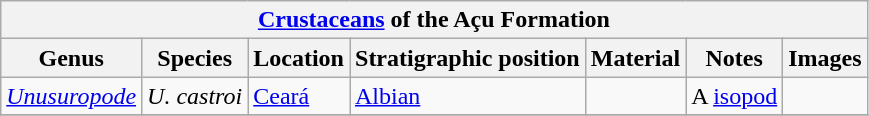<table class="wikitable" align="center">
<tr>
<th colspan="7" align="center"><a href='#'>Crustaceans</a> of the Açu Formation</th>
</tr>
<tr>
<th>Genus</th>
<th>Species</th>
<th>Location</th>
<th>Stratigraphic position</th>
<th>Material</th>
<th>Notes</th>
<th>Images</th>
</tr>
<tr>
<td><em><a href='#'>Unusuropode</a></em></td>
<td><em>U. castroi</em></td>
<td><a href='#'>Ceará</a></td>
<td><a href='#'>Albian</a></td>
<td></td>
<td>A <a href='#'>isopod</a></td>
<td></td>
</tr>
<tr>
</tr>
</table>
